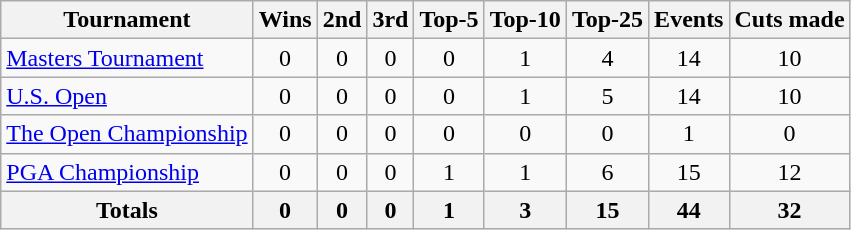<table class=wikitable style=text-align:center>
<tr>
<th>Tournament</th>
<th>Wins</th>
<th>2nd</th>
<th>3rd</th>
<th>Top-5</th>
<th>Top-10</th>
<th>Top-25</th>
<th>Events</th>
<th>Cuts made</th>
</tr>
<tr>
<td align=left><a href='#'>Masters Tournament</a></td>
<td>0</td>
<td>0</td>
<td>0</td>
<td>0</td>
<td>1</td>
<td>4</td>
<td>14</td>
<td>10</td>
</tr>
<tr>
<td align=left><a href='#'>U.S. Open</a></td>
<td>0</td>
<td>0</td>
<td>0</td>
<td>0</td>
<td>1</td>
<td>5</td>
<td>14</td>
<td>10</td>
</tr>
<tr>
<td align=left><a href='#'>The Open Championship</a></td>
<td>0</td>
<td>0</td>
<td>0</td>
<td>0</td>
<td>0</td>
<td>0</td>
<td>1</td>
<td>0</td>
</tr>
<tr>
<td align=left><a href='#'>PGA Championship</a></td>
<td>0</td>
<td>0</td>
<td>0</td>
<td>1</td>
<td>1</td>
<td>6</td>
<td>15</td>
<td>12</td>
</tr>
<tr>
<th>Totals</th>
<th>0</th>
<th>0</th>
<th>0</th>
<th>1</th>
<th>3</th>
<th>15</th>
<th>44</th>
<th>32</th>
</tr>
</table>
